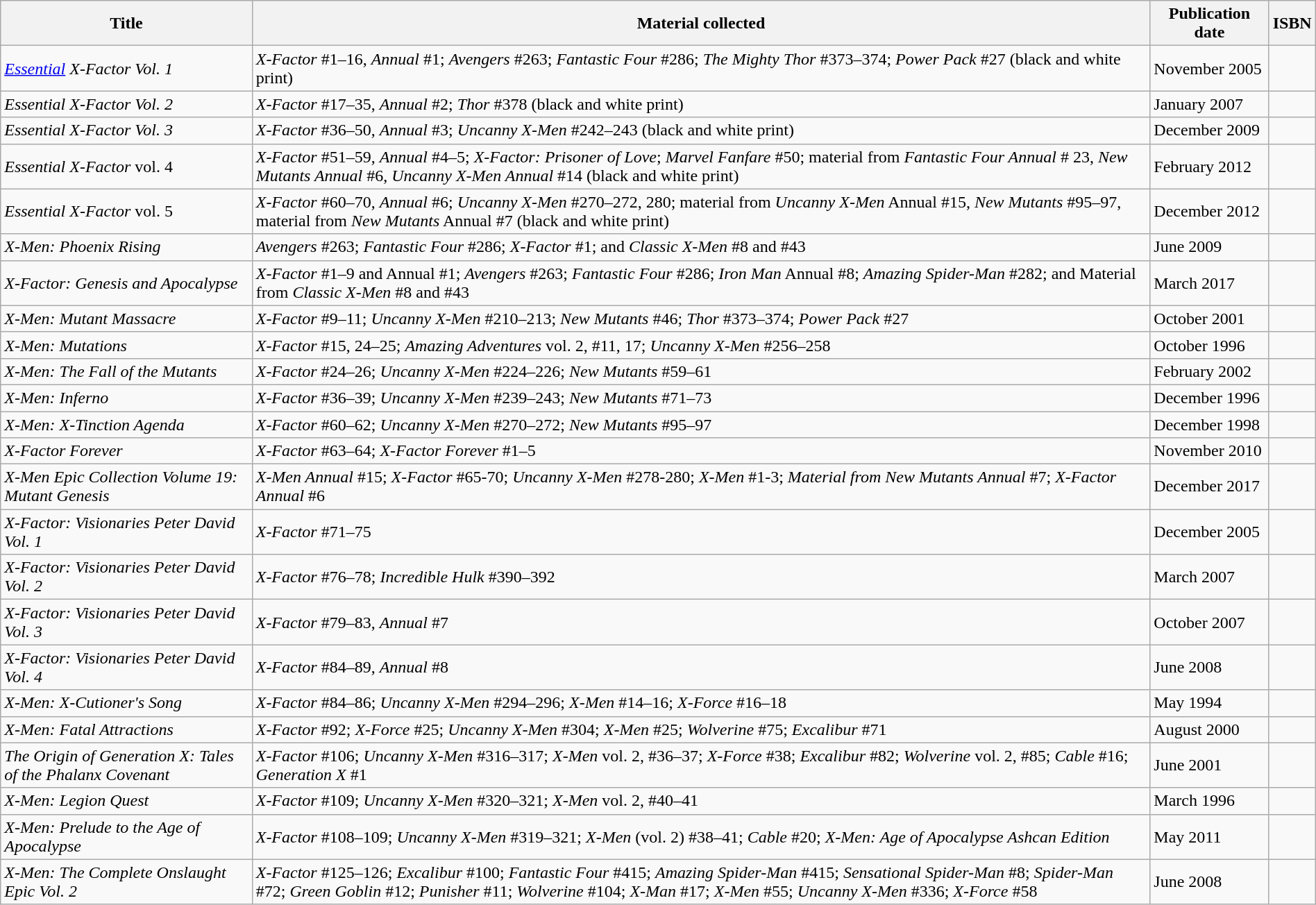<table class="wikitable" width="100%">
<tr>
<th>Title</th>
<th>Material collected</th>
<th>Publication date</th>
<th>ISBN</th>
</tr>
<tr>
<td><em><a href='#'>Essential</a> X-Factor Vol. 1</em></td>
<td><em>X-Factor</em> #1–16, <em>Annual</em> #1; <em>Avengers</em> #263; <em>Fantastic Four</em> #286; <em>The Mighty Thor</em> #373–374; <em>Power Pack</em> #27 (black and white print)</td>
<td>November 2005</td>
<td></td>
</tr>
<tr>
<td><em>Essential X-Factor Vol. 2</em></td>
<td><em>X-Factor</em> #17–35, <em>Annual</em> #2; <em>Thor</em> #378 (black and white print)</td>
<td>January 2007</td>
<td></td>
</tr>
<tr>
<td><em>Essential X-Factor Vol. 3</em></td>
<td><em>X-Factor</em> #36–50, <em>Annual</em> #3; <em>Uncanny X-Men</em> #242–243 (black and white print)</td>
<td style=white-space:nowrap>December 2009</td>
<td style=white-space:nowrap></td>
</tr>
<tr>
<td><em>Essential X-Factor</em> vol. 4</td>
<td><em>X-Factor</em> #51–59, <em>Annual</em> #4–5; <em>X-Factor: Prisoner of Love</em>; <em>Marvel Fanfare</em> #50; material from <em>Fantastic Four Annual</em> # 23, <em>New Mutants Annual</em> #6, <em>Uncanny X-Men Annual</em> #14 (black and white print)</td>
<td style=white-space:nowrap>February 2012</td>
<td style=white-space:nowrap></td>
</tr>
<tr>
<td><em>Essential X-Factor</em> vol. 5</td>
<td><em>X-Factor</em> #60–70, <em>Annual</em> #6; <em>Uncanny X-Men</em> #270–272, 280; material from <em>Uncanny X-Men</em> Annual #15, <em>New Mutants</em> #95–97, material from <em>New Mutants</em> Annual #7 (black and white print)</td>
<td style=white-space:nowrap>December 2012</td>
<td style=white-space:nowrap></td>
</tr>
<tr>
<td><em>X-Men: Phoenix Rising</em></td>
<td><em>Avengers</em> #263; <em>Fantastic Four</em> #286; <em>X-Factor</em> #1; and <em>Classic X-Men</em> #8 and #43</td>
<td>June 2009</td>
<td></td>
</tr>
<tr>
<td><em>X-Factor: Genesis and Apocalypse</em></td>
<td><em>X-Factor</em> #1–9 and Annual #1; <em>Avengers</em> #263; <em>Fantastic Four</em> #286; <em>Iron Man</em> Annual #8; <em>Amazing Spider-Man</em> #282; and Material from <em>Classic X-Men</em> #8 and #43</td>
<td>March 2017</td>
<td></td>
</tr>
<tr>
<td><em>X-Men: Mutant Massacre</em></td>
<td><em>X-Factor</em> #9–11; <em>Uncanny X-Men</em> #210–213; <em>New Mutants</em> #46; <em>Thor</em> #373–374; <em>Power Pack</em> #27</td>
<td>October 2001</td>
<td></td>
</tr>
<tr>
<td><em>X-Men: Mutations</em></td>
<td><em>X-Factor</em> #15, 24–25; <em>Amazing Adventures</em> vol. 2, #11, 17; <em>Uncanny X-Men</em> #256–258</td>
<td>October 1996</td>
<td></td>
</tr>
<tr>
<td><em>X-Men: The Fall of the Mutants</em></td>
<td><em>X-Factor</em> #24–26; <em>Uncanny X-Men</em> #224–226; <em>New Mutants</em> #59–61</td>
<td>February 2002</td>
<td></td>
</tr>
<tr>
<td><em>X-Men: Inferno</em></td>
<td><em>X-Factor</em> #36–39; <em>Uncanny X-Men</em> #239–243; <em>New Mutants</em> #71–73</td>
<td>December 1996</td>
<td></td>
</tr>
<tr>
<td><em>X-Men: X-Tinction Agenda</em></td>
<td><em>X-Factor</em> #60–62; <em>Uncanny X-Men</em> #270–272; <em>New Mutants</em> #95–97</td>
<td>December 1998</td>
<td></td>
</tr>
<tr>
<td><em>X-Factor Forever</em></td>
<td><em>X-Factor</em> #63–64; <em>X-Factor Forever</em> #1–5</td>
<td>November 2010</td>
<td></td>
</tr>
<tr>
<td><em>X-Men Epic Collection Volume 19: Mutant Genesis</em></td>
<td><em>X-Men Annual</em> #15; <em>X-Factor</em> #65-70; <em>Uncanny X-Men</em> #278-280; <em>X-Men</em> #1-3; <em>Material from New Mutants Annual</em> #7; <em>X-Factor Annual</em> #6</td>
<td>December 2017</td>
<td></td>
</tr>
<tr>
<td><em>X-Factor: Visionaries Peter David Vol. 1</em></td>
<td><em>X-Factor</em> #71–75</td>
<td>December 2005</td>
<td></td>
</tr>
<tr>
<td><em>X-Factor: Visionaries Peter David Vol. 2</em></td>
<td><em>X-Factor</em> #76–78; <em>Incredible Hulk</em> #390–392</td>
<td>March 2007</td>
<td></td>
</tr>
<tr>
<td><em>X-Factor: Visionaries Peter David Vol. 3</em></td>
<td><em>X-Factor</em> #79–83, <em>Annual</em> #7</td>
<td>October 2007</td>
<td></td>
</tr>
<tr>
<td><em>X-Factor: Visionaries Peter David Vol. 4</em></td>
<td><em>X-Factor</em> #84–89, <em>Annual</em> #8</td>
<td>June 2008</td>
<td></td>
</tr>
<tr>
<td><em>X-Men: X-Cutioner's Song</em></td>
<td><em>X-Factor</em> #84–86; <em>Uncanny X-Men</em> #294–296; <em>X-Men</em> #14–16; <em>X-Force</em> #16–18</td>
<td>May 1994</td>
<td></td>
</tr>
<tr>
<td><em>X-Men: Fatal Attractions</em></td>
<td><em>X-Factor</em> #92; <em>X-Force</em> #25; <em>Uncanny X-Men</em> #304; <em>X-Men</em> #25; <em>Wolverine</em> #75; <em>Excalibur</em> #71</td>
<td>August 2000</td>
<td></td>
</tr>
<tr>
<td><em>The Origin of Generation X: Tales of the Phalanx Covenant</em></td>
<td><em>X-Factor</em> #106; <em>Uncanny X-Men</em> #316–317; <em>X-Men</em> vol. 2, #36–37; <em>X-Force</em> #38; <em>Excalibur</em> #82; <em>Wolverine</em> vol. 2, #85; <em>Cable</em> #16; <em>Generation X</em> #1</td>
<td>June 2001</td>
<td></td>
</tr>
<tr>
<td><em>X-Men: Legion Quest</em></td>
<td><em>X-Factor</em> #109; <em>Uncanny X-Men</em> #320–321; <em>X-Men</em> vol. 2, #40–41</td>
<td>March 1996</td>
<td></td>
</tr>
<tr>
<td><em>X-Men: Prelude to the Age of Apocalypse</em></td>
<td><em>X-Factor</em> #108–109; <em>Uncanny X-Men</em> #319–321; <em>X-Men</em> (vol. 2) #38–41; <em>Cable</em> #20; <em>X-Men: Age of Apocalypse Ashcan Edition</em></td>
<td>May 2011</td>
<td></td>
</tr>
<tr>
<td><em>X-Men: The Complete Onslaught Epic Vol. 2</em></td>
<td><em>X-Factor</em> #125–126; <em>Excalibur</em> #100; <em>Fantastic Four</em> #415; <em>Amazing Spider-Man</em> #415; <em>Sensational Spider-Man</em> #8; <em>Spider-Man</em> #72; <em>Green Goblin</em> #12; <em>Punisher</em> #11; <em>Wolverine</em> #104; <em>X-Man</em> #17; <em>X-Men</em> #55; <em>Uncanny X-Men</em> #336; <em>X-Force</em> #58</td>
<td>June 2008</td>
<td></td>
</tr>
</table>
